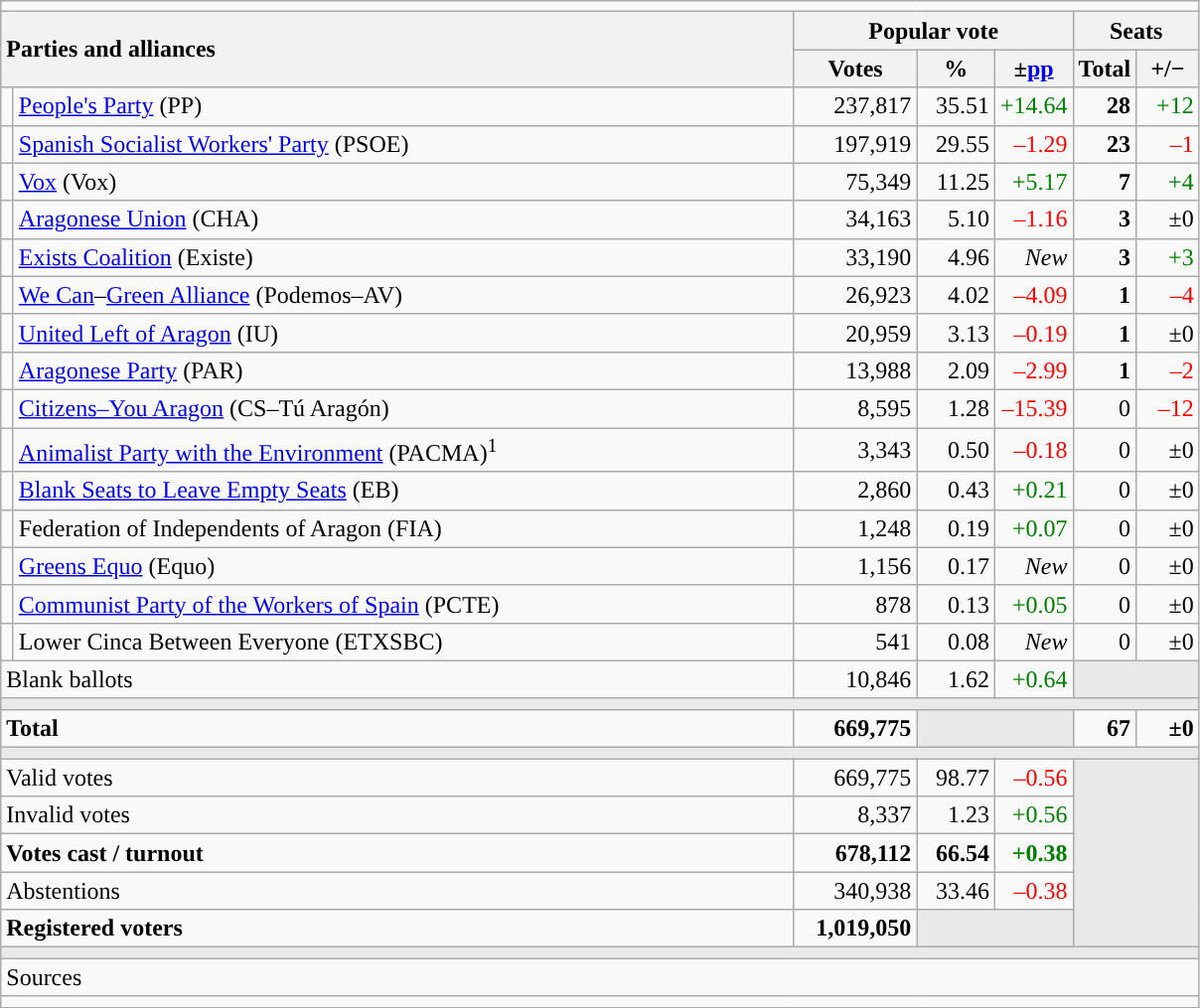<table class="wikitable" style="text-align:right;">
<tr>
<td colspan="7"></td>
</tr>
<tr>
<th style="text-align:left;" rowspan="2" colspan="2" width="525">Parties and alliances</th>
<th colspan="3">Popular vote</th>
<th colspan="2">Seats</th>
</tr>
<tr>
<th width="75">Votes</th>
<th width="45">%</th>
<th width="45">±<a href='#'>pp</a></th>
<th width="35">Total</th>
<th width="35">+/−</th>
</tr>
<tr>
<td width="1" style="color:inherit;background:"></td>
<td align="left"><a href='#'>People's Party</a> (PP)</td>
<td>237,817</td>
<td>35.51</td>
<td style="color:green;">+14.64</td>
<td><strong>28</strong></td>
<td style="color:green;">+12</td>
</tr>
<tr>
<td style="color:inherit;background:"></td>
<td align="left"><a href='#'>Spanish Socialist Workers' Party</a> (PSOE)</td>
<td>197,919</td>
<td>29.55</td>
<td style="color:red;">–1.29</td>
<td><strong>23</strong></td>
<td style="color:red;">–1</td>
</tr>
<tr>
<td style="color:inherit;background:"></td>
<td align="left"><a href='#'>Vox</a> (Vox)</td>
<td>75,349</td>
<td>11.25</td>
<td style="color:green;">+5.17</td>
<td><strong>7</strong></td>
<td style="color:green;">+4</td>
</tr>
<tr>
<td style="color:inherit;background:"></td>
<td align="left"><a href='#'>Aragonese Union</a> (CHA)</td>
<td>34,163</td>
<td>5.10</td>
<td style="color:red;">–1.16</td>
<td><strong>3</strong></td>
<td>±0</td>
</tr>
<tr>
<td style="color:inherit;background:"></td>
<td align="left"><a href='#'>Exists Coalition</a> (Existe)</td>
<td>33,190</td>
<td>4.96</td>
<td><em>New</em></td>
<td><strong>3</strong></td>
<td style="color:green;">+3</td>
</tr>
<tr>
<td style="color:inherit;background:"></td>
<td align="left"><a href='#'>We Can</a>–<a href='#'>Green Alliance</a> (Podemos–AV)</td>
<td>26,923</td>
<td>4.02</td>
<td style="color:red;">–4.09</td>
<td><strong>1</strong></td>
<td style="color:red;">–4</td>
</tr>
<tr>
<td style="color:inherit;background:"></td>
<td align="left"><a href='#'>United Left of Aragon</a> (IU)</td>
<td>20,959</td>
<td>3.13</td>
<td style="color:red;">–0.19</td>
<td><strong>1</strong></td>
<td>±0</td>
</tr>
<tr>
<td style="color:inherit;background:"></td>
<td align="left"><a href='#'>Aragonese Party</a> (PAR)</td>
<td>13,988</td>
<td>2.09</td>
<td style="color:red;">–2.99</td>
<td><strong>1</strong></td>
<td style="color:red;">–2</td>
</tr>
<tr>
<td style="color:inherit;background:"></td>
<td align="left"><a href='#'>Citizens–You Aragon</a> (CS–Tú Aragón)</td>
<td>8,595</td>
<td>1.28</td>
<td style="color:red;">–15.39</td>
<td>0</td>
<td style="color:red;">–12</td>
</tr>
<tr>
<td style="color:inherit;background:"></td>
<td align="left"><a href='#'>Animalist Party with the Environment</a> (PACMA)<sup>1</sup></td>
<td>3,343</td>
<td>0.50</td>
<td style="color:red;">–0.18</td>
<td>0</td>
<td>±0</td>
</tr>
<tr>
<td style="color:inherit;background:"></td>
<td align="left"><a href='#'>Blank Seats to Leave Empty Seats</a> (EB)</td>
<td>2,860</td>
<td>0.43</td>
<td style="color:green;">+0.21</td>
<td>0</td>
<td>±0</td>
</tr>
<tr>
<td style="color:inherit;background:"></td>
<td align="left">Federation of Independents of Aragon (FIA)</td>
<td>1,248</td>
<td>0.19</td>
<td style="color:green;">+0.07</td>
<td>0</td>
<td>±0</td>
</tr>
<tr>
<td style="color:inherit;background:"></td>
<td align="left"><a href='#'>Greens Equo</a> (Equo)</td>
<td>1,156</td>
<td>0.17</td>
<td><em>New</em></td>
<td>0</td>
<td>±0</td>
</tr>
<tr>
<td style="color:inherit;background:"></td>
<td align="left"><a href='#'>Communist Party of the Workers of Spain</a> (PCTE)</td>
<td>878</td>
<td>0.13</td>
<td style="color:green;">+0.05</td>
<td>0</td>
<td>±0</td>
</tr>
<tr>
<td style="color:inherit;background:"></td>
<td align="left">Lower Cinca Between Everyone (ETXSBC)</td>
<td>541</td>
<td>0.08</td>
<td><em>New</em></td>
<td>0</td>
<td>±0</td>
</tr>
<tr>
<td align="left" colspan="2">Blank ballots</td>
<td>10,846</td>
<td>1.62</td>
<td style="color:green;">+0.64</td>
<td bgcolor="#E9E9E9" colspan="2"></td>
</tr>
<tr>
<td colspan="7" bgcolor="#E9E9E9"></td>
</tr>
<tr style="font-weight:bold;">
<td align="left" colspan="2">Total</td>
<td>669,775</td>
<td bgcolor="#E9E9E9" colspan="2"></td>
<td>67</td>
<td>±0</td>
</tr>
<tr>
<td colspan="7" bgcolor="#E9E9E9"></td>
</tr>
<tr>
<td align="left" colspan="2">Valid votes</td>
<td>669,775</td>
<td>98.77</td>
<td style="color:red;">–0.56</td>
<td bgcolor="#E9E9E9" colspan="2" rowspan="5"></td>
</tr>
<tr>
<td align="left" colspan="2">Invalid votes</td>
<td>8,337</td>
<td>1.23</td>
<td style="color:green;">+0.56</td>
</tr>
<tr style="font-weight:bold;">
<td align="left" colspan="2">Votes cast / turnout</td>
<td>678,112</td>
<td>66.54</td>
<td style="color:green;">+0.38</td>
</tr>
<tr>
<td align="left" colspan="2">Abstentions</td>
<td>340,938</td>
<td>33.46</td>
<td style="color:red;">–0.38</td>
</tr>
<tr style="font-weight:bold;">
<td align="left" colspan="2">Registered voters</td>
<td>1,019,050</td>
<td bgcolor="#E9E9E9" colspan="2"></td>
</tr>
<tr>
<td colspan="7" bgcolor="#E9E9E9"></td>
</tr>
<tr>
<td align="left" colspan="7">Sources</td>
</tr>
<tr>
<td colspan="7" style="text-align:left; max-width:790px;"></td>
</tr>
</table>
